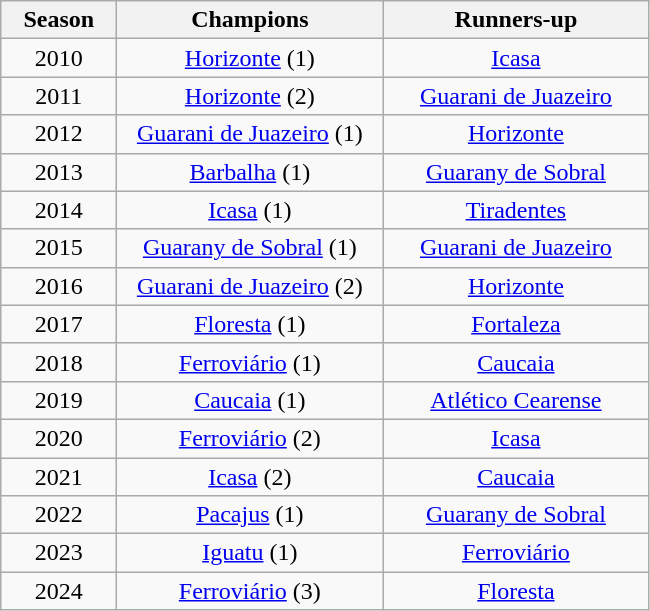<table class="wikitable" style="text-align:center; margin-left:1em;">
<tr>
<th style="width:70px">Season</th>
<th style="width:170px">Champions</th>
<th style="width:170px">Runners-up</th>
</tr>
<tr>
<td>2010</td>
<td><a href='#'>Horizonte</a> (1)</td>
<td><a href='#'>Icasa</a></td>
</tr>
<tr>
<td>2011</td>
<td><a href='#'>Horizonte</a> (2)</td>
<td><a href='#'>Guarani de Juazeiro</a></td>
</tr>
<tr>
<td>2012</td>
<td><a href='#'>Guarani de Juazeiro</a> (1)</td>
<td><a href='#'>Horizonte</a></td>
</tr>
<tr>
<td>2013</td>
<td><a href='#'>Barbalha</a> (1)</td>
<td><a href='#'>Guarany de Sobral</a></td>
</tr>
<tr>
<td>2014</td>
<td><a href='#'>Icasa</a> (1)</td>
<td><a href='#'>Tiradentes</a></td>
</tr>
<tr>
<td>2015</td>
<td><a href='#'>Guarany de Sobral</a> (1)</td>
<td><a href='#'>Guarani de Juazeiro</a></td>
</tr>
<tr>
<td>2016</td>
<td><a href='#'>Guarani de Juazeiro</a> (2)</td>
<td><a href='#'>Horizonte</a></td>
</tr>
<tr>
<td>2017</td>
<td><a href='#'>Floresta</a> (1)</td>
<td><a href='#'>Fortaleza</a></td>
</tr>
<tr>
<td>2018</td>
<td><a href='#'>Ferroviário</a> (1)</td>
<td><a href='#'>Caucaia</a></td>
</tr>
<tr>
<td>2019</td>
<td><a href='#'>Caucaia</a> (1)</td>
<td><a href='#'>Atlético Cearense</a></td>
</tr>
<tr>
<td>2020</td>
<td><a href='#'>Ferroviário</a> (2)</td>
<td><a href='#'>Icasa</a></td>
</tr>
<tr>
<td>2021</td>
<td><a href='#'>Icasa</a> (2)</td>
<td><a href='#'>Caucaia</a></td>
</tr>
<tr>
<td>2022</td>
<td><a href='#'>Pacajus</a> (1)</td>
<td><a href='#'>Guarany de Sobral</a></td>
</tr>
<tr>
<td>2023</td>
<td><a href='#'>Iguatu</a> (1)</td>
<td><a href='#'>Ferroviário</a></td>
</tr>
<tr>
<td>2024</td>
<td><a href='#'>Ferroviário</a> (3)</td>
<td><a href='#'>Floresta</a></td>
</tr>
</table>
